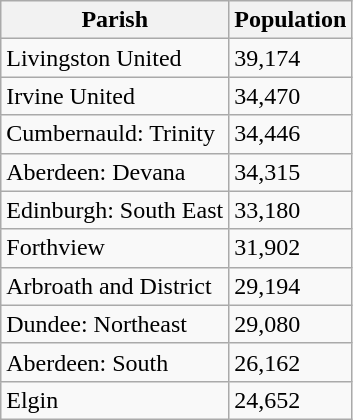<table class="wikitable">
<tr>
<th>Parish</th>
<th>Population</th>
</tr>
<tr>
<td>Livingston United</td>
<td>39,174</td>
</tr>
<tr>
<td>Irvine United</td>
<td>34,470</td>
</tr>
<tr>
<td>Cumbernauld: Trinity</td>
<td>34,446</td>
</tr>
<tr>
<td>Aberdeen: Devana</td>
<td>34,315</td>
</tr>
<tr>
<td>Edinburgh: South East</td>
<td>33,180</td>
</tr>
<tr>
<td>Forthview</td>
<td>31,902</td>
</tr>
<tr>
<td>Arbroath and District</td>
<td>29,194</td>
</tr>
<tr>
<td>Dundee: Northeast</td>
<td>29,080</td>
</tr>
<tr>
<td>Aberdeen: South</td>
<td>26,162</td>
</tr>
<tr>
<td>Elgin</td>
<td>24,652</td>
</tr>
</table>
